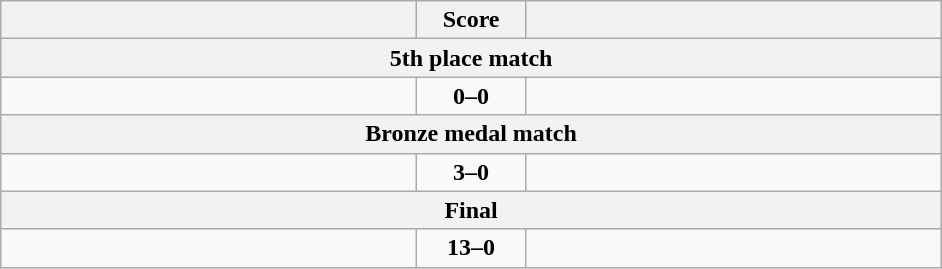<table class="wikitable" style="text-align: left;">
<tr>
<th align="right" width="270"></th>
<th width="65">Score</th>
<th align="left" width="270"></th>
</tr>
<tr>
<th colspan="3">5th place match</th>
</tr>
<tr>
<td><strong></strong></td>
<td align=center><strong>0–0</strong></td>
<td></td>
</tr>
<tr>
<th colspan="3">Bronze medal match</th>
</tr>
<tr>
<td><strong></strong></td>
<td align=center><strong>3–0</strong></td>
<td></td>
</tr>
<tr>
<th colspan="3">Final</th>
</tr>
<tr>
<td><strong></strong></td>
<td align=center><strong>13–0</strong></td>
<td></td>
</tr>
</table>
